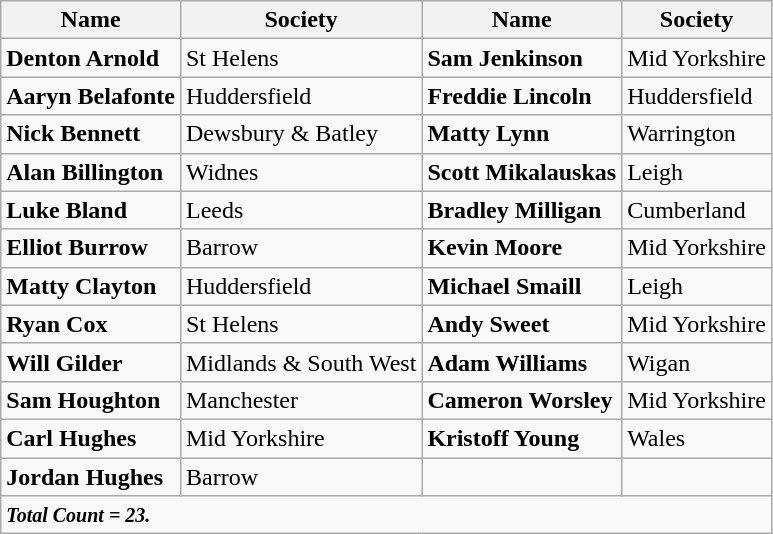<table class="wikitable">
<tr>
<th>Name</th>
<th>Society</th>
<th>Name</th>
<th>Society</th>
</tr>
<tr>
<td><strong>Denton Arnold</strong></td>
<td>St Helens</td>
<td><strong>Sam Jenkinson</strong></td>
<td>Mid Yorkshire</td>
</tr>
<tr>
<td><strong>Aaryn Belafonte</strong></td>
<td>Huddersfield</td>
<td><strong>Freddie Lincoln</strong></td>
<td>Huddersfield</td>
</tr>
<tr>
<td><strong>Nick Bennett</strong></td>
<td>Dewsbury & Batley</td>
<td><strong>Matty Lynn</strong></td>
<td>Warrington</td>
</tr>
<tr>
<td><strong>Alan Billington</strong></td>
<td>Widnes</td>
<td><strong>Scott Mikalauskas</strong></td>
<td>Leigh</td>
</tr>
<tr>
<td><strong>Luke Bland</strong></td>
<td>Leeds</td>
<td><strong>Bradley Milligan</strong></td>
<td>Cumberland</td>
</tr>
<tr>
<td><strong>Elliot Burrow</strong></td>
<td>Barrow</td>
<td><strong>Kevin Moore</strong></td>
<td>Mid Yorkshire</td>
</tr>
<tr>
<td><strong>Matty Clayton</strong></td>
<td>Huddersfield</td>
<td><strong>Michael Smaill</strong></td>
<td>Leigh</td>
</tr>
<tr>
<td><strong>Ryan Cox</strong></td>
<td>St Helens</td>
<td><strong>Andy Sweet</strong></td>
<td>Mid Yorkshire</td>
</tr>
<tr>
<td><strong>Will Gilder</strong></td>
<td>Midlands & South West</td>
<td><strong>Adam Williams</strong></td>
<td>Wigan</td>
</tr>
<tr>
<td><strong>Sam Houghton</strong></td>
<td>Manchester</td>
<td><strong>Cameron Worsley</strong></td>
<td>Mid Yorkshire</td>
</tr>
<tr>
<td><strong>Carl Hughes</strong></td>
<td>Mid Yorkshire</td>
<td><strong>Kristoff Young</strong></td>
<td>Wales</td>
</tr>
<tr>
<td><strong>Jordan Hughes</strong></td>
<td>Barrow</td>
<td></td>
<td></td>
</tr>
<tr>
<td colspan="4"><em><small><strong>Total Count = 23.</strong></small></em></td>
</tr>
</table>
